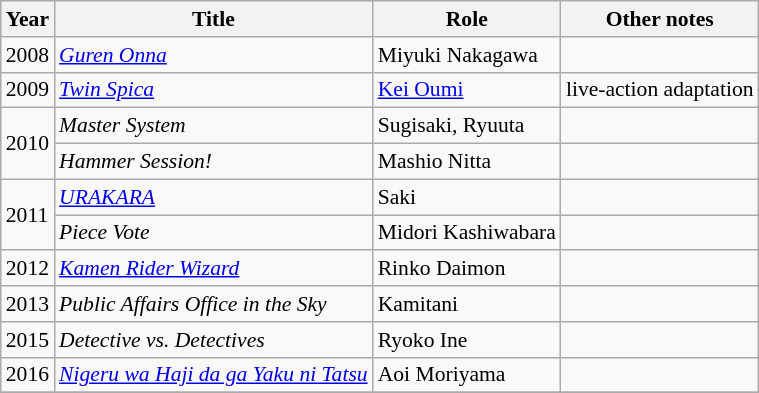<table class="wikitable" style="font-size: 90%;">
<tr>
<th>Year</th>
<th>Title</th>
<th>Role</th>
<th>Other notes</th>
</tr>
<tr>
<td>2008</td>
<td><em><a href='#'>Guren Onna</a></em></td>
<td>Miyuki Nakagawa</td>
<td></td>
</tr>
<tr>
<td>2009</td>
<td><em><a href='#'>Twin Spica</a></em></td>
<td><a href='#'>Kei Oumi</a></td>
<td>live-action adaptation</td>
</tr>
<tr>
<td rowspan="2">2010</td>
<td><em>Master System</em></td>
<td>Sugisaki, Ryuuta</td>
<td></td>
</tr>
<tr>
<td><em>Hammer Session!</em></td>
<td>Mashio Nitta</td>
<td></td>
</tr>
<tr>
<td rowspan="2">2011</td>
<td><em><a href='#'>URAKARA</a></em></td>
<td>Saki</td>
<td></td>
</tr>
<tr>
<td><em>Piece Vote</em></td>
<td>Midori Kashiwabara</td>
<td></td>
</tr>
<tr>
<td>2012</td>
<td><em><a href='#'>Kamen Rider Wizard</a></em></td>
<td>Rinko Daimon</td>
<td></td>
</tr>
<tr>
<td>2013</td>
<td><em>Public Affairs Office in the Sky</em></td>
<td>Kamitani</td>
<td></td>
</tr>
<tr>
<td>2015</td>
<td><em>Detective vs. Detectives</em></td>
<td>Ryoko Ine</td>
<td></td>
</tr>
<tr>
<td>2016</td>
<td><em><a href='#'>Nigeru wa Haji da ga Yaku ni Tatsu</a></em></td>
<td>Aoi Moriyama</td>
<td></td>
</tr>
<tr>
</tr>
</table>
